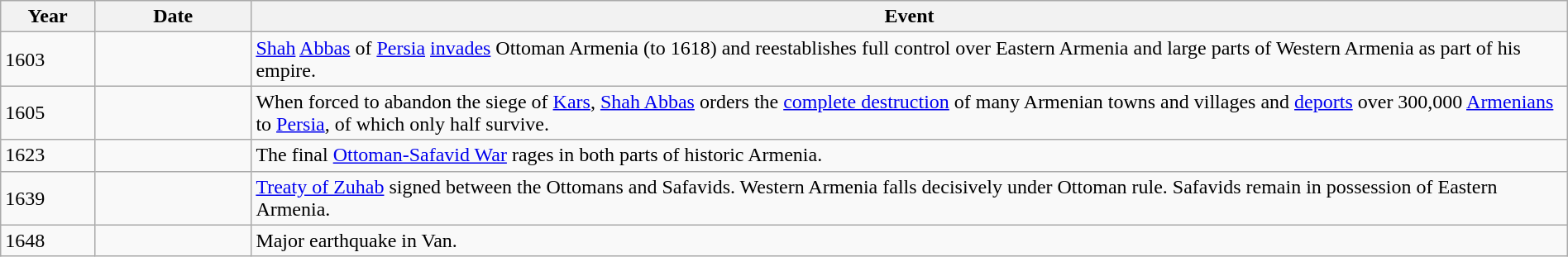<table class="wikitable" width="100%">
<tr>
<th style="width:6%">Year</th>
<th style="width:10%">Date</th>
<th>Event</th>
</tr>
<tr>
<td>1603</td>
<td></td>
<td><a href='#'>Shah</a> <a href='#'>Abbas</a> of <a href='#'>Persia</a> <a href='#'>invades</a> Ottoman Armenia (to 1618) and reestablishes full control over Eastern Armenia and large parts of Western Armenia as part of his empire.</td>
</tr>
<tr>
<td>1605</td>
<td></td>
<td>When forced to abandon the siege of <a href='#'>Kars</a>, <a href='#'>Shah Abbas</a> orders the <a href='#'>complete destruction</a> of many Armenian towns and villages and <a href='#'>deports</a> over 300,000 <a href='#'>Armenians</a> to <a href='#'>Persia</a>, of which only half survive.</td>
</tr>
<tr>
<td>1623</td>
<td></td>
<td>The final <a href='#'>Ottoman-Safavid War</a> rages in both parts of historic Armenia.</td>
</tr>
<tr>
<td>1639</td>
<td></td>
<td><a href='#'>Treaty of Zuhab</a> signed between the Ottomans and Safavids. Western Armenia falls decisively under Ottoman rule. Safavids remain in possession of Eastern Armenia.</td>
</tr>
<tr>
<td>1648</td>
<td></td>
<td>Major earthquake in Van.</td>
</tr>
</table>
